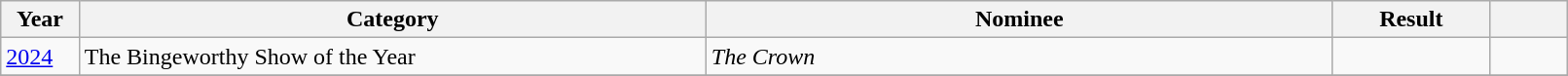<table class="wikitable" style="width:85%;">
<tr>
<th width=5%>Year</th>
<th style="width:40%;">Category</th>
<th style="width:40%;">Nominee</th>
<th style="width:10%;">Result</th>
<th width=5%></th>
</tr>
<tr>
<td vstyle="text-align: center;"><a href='#'>2024</a></td>
<td>The Bingeworthy Show of the Year</td>
<td><em>The Crown</em></td>
<td></td>
<td align="center"></td>
</tr>
<tr>
</tr>
</table>
